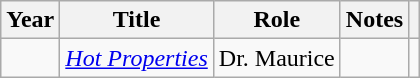<table class="wikitable sortable plainrowheaders">
<tr>
<th>Year</th>
<th>Title</th>
<th>Role</th>
<th class="unsortable">Notes</th>
<th class="unsortable"></th>
</tr>
<tr>
<td></td>
<td><a href='#'><em>Hot Properties</em></a></td>
<td>Dr. Maurice</td>
<td></td>
<td style="text-align:center;"></td>
</tr>
</table>
